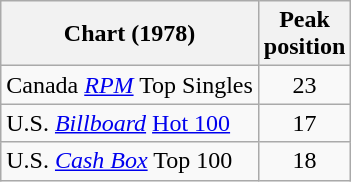<table class="wikitable sortable">
<tr>
<th align="left">Chart (1978)</th>
<th align="left">Peak<br>position</th>
</tr>
<tr>
<td>Canada <em><a href='#'>RPM</a></em> Top Singles</td>
<td style="text-align:center;">23</td>
</tr>
<tr>
<td>U.S. <em><a href='#'>Billboard</a></em> <a href='#'>Hot 100</a></td>
<td style="text-align:center;">17</td>
</tr>
<tr>
<td>U.S. <em><a href='#'>Cash Box</a></em> Top 100</td>
<td style="text-align:center;">18</td>
</tr>
</table>
